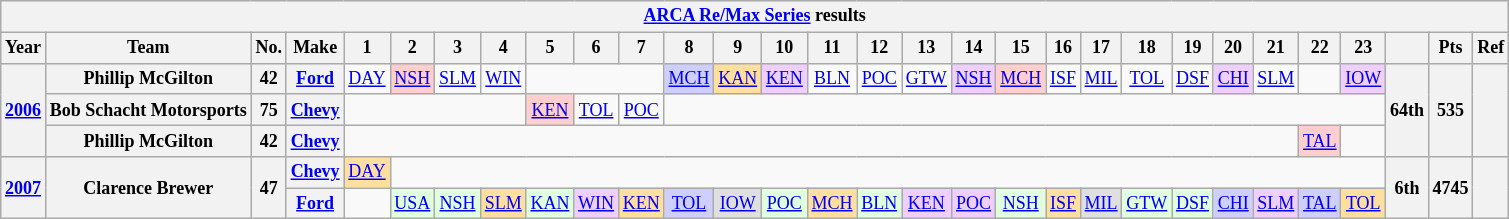<table class="wikitable" style="text-align:center; font-size:75%">
<tr>
<th colspan=45><a href='#'>ARCA Re/Max Series</a> results</th>
</tr>
<tr>
<th>Year</th>
<th>Team</th>
<th>No.</th>
<th>Make</th>
<th>1</th>
<th>2</th>
<th>3</th>
<th>4</th>
<th>5</th>
<th>6</th>
<th>7</th>
<th>8</th>
<th>9</th>
<th>10</th>
<th>11</th>
<th>12</th>
<th>13</th>
<th>14</th>
<th>15</th>
<th>16</th>
<th>17</th>
<th>18</th>
<th>19</th>
<th>20</th>
<th>21</th>
<th>22</th>
<th>23</th>
<th></th>
<th>Pts</th>
<th>Ref</th>
</tr>
<tr>
<th rowspan=3><a href='#'>2006</a></th>
<th>Phillip McGilton</th>
<th>42</th>
<th><a href='#'>Ford</a></th>
<td><a href='#'>DAY</a></td>
<td style="background:#FFCFCF;"><a href='#'>NSH</a><br></td>
<td><a href='#'>SLM</a></td>
<td><a href='#'>WIN</a></td>
<td colspan=3></td>
<td style="background:#CFCFFF;"><a href='#'>MCH</a><br></td>
<td style="background:#FFDF9F;"><a href='#'>KAN</a><br></td>
<td style="background:#EFCFFF;"><a href='#'>KEN</a><br></td>
<td><a href='#'>BLN</a></td>
<td><a href='#'>POC</a></td>
<td><a href='#'>GTW</a></td>
<td style="background:#EFCFFF;"><a href='#'>NSH</a><br></td>
<td style="background:#FFCFCF;"><a href='#'>MCH</a><br></td>
<td><a href='#'>ISF</a></td>
<td><a href='#'>MIL</a></td>
<td><a href='#'>TOL</a></td>
<td><a href='#'>DSF</a></td>
<td style="background:#EFCFFF;"><a href='#'>CHI</a><br></td>
<td><a href='#'>SLM</a></td>
<td></td>
<td style="background:#EFCFFF;"><a href='#'>IOW</a><br></td>
<th rowspan=3>64th</th>
<th rowspan=3>535</th>
<th rowspan=3></th>
</tr>
<tr>
<th>Bob Schacht Motorsports</th>
<th>75</th>
<th><a href='#'>Chevy</a></th>
<td colspan=4></td>
<td style="background:#FFCFCF;"><a href='#'>KEN</a><br></td>
<td><a href='#'>TOL</a></td>
<td><a href='#'>POC</a></td>
<td colspan=16></td>
</tr>
<tr>
<th>Phillip McGilton</th>
<th>42</th>
<th><a href='#'>Chevy</a></th>
<td colspan=21></td>
<td style="background:#FFCFCF;"><a href='#'>TAL</a><br></td>
<td></td>
</tr>
<tr>
<th rowspan=2><a href='#'>2007</a></th>
<th rowspan=2>Clarence Brewer</th>
<th rowspan=2>47</th>
<th><a href='#'>Chevy</a></th>
<td style="background:#FFDF9F;"><a href='#'>DAY</a><br></td>
<td colspan=22></td>
<th rowspan=2>6th</th>
<th rowspan=2>4745</th>
<th rowspan=2></th>
</tr>
<tr>
<th><a href='#'>Ford</a></th>
<td></td>
<td style="background:#DFFFDF;"><a href='#'>USA</a><br></td>
<td style="background:#DFFFDF;"><a href='#'>NSH</a><br></td>
<td style="background:#FFDF9F;"><a href='#'>SLM</a><br></td>
<td style="background:#DFFFDF;"><a href='#'>KAN</a><br></td>
<td style="background:#EFCFFF;"><a href='#'>WIN</a><br></td>
<td style="background:#FFDF9F;"><a href='#'>KEN</a><br></td>
<td style="background:#CFCFFF;"><a href='#'>TOL</a><br></td>
<td style="background:#DFDFDF;"><a href='#'>IOW</a><br></td>
<td style="background:#DFFFDF;"><a href='#'>POC</a><br></td>
<td style="background:#FFDF9F;"><a href='#'>MCH</a><br></td>
<td style="background:#DFFFDF;"><a href='#'>BLN</a><br></td>
<td style="background:#EFCFFF;"><a href='#'>KEN</a><br></td>
<td style="background:#EFCFFF;"><a href='#'>POC</a><br></td>
<td style="background:#DFFFDF;"><a href='#'>NSH</a><br></td>
<td style="background:#FFDF9F;"><a href='#'>ISF</a><br></td>
<td style="background:#DFDFDF;"><a href='#'>MIL</a><br></td>
<td style="background:#DFFFDF;"><a href='#'>GTW</a><br></td>
<td style="background:#DFFFDF;"><a href='#'>DSF</a><br></td>
<td style="background:#CFCFFF;"><a href='#'>CHI</a><br></td>
<td style="background:#EFCFFF;"><a href='#'>SLM</a><br></td>
<td style="background:#CFCFFF;"><a href='#'>TAL</a><br></td>
<td style="background:#FFDF9F;"><a href='#'>TOL</a><br></td>
</tr>
</table>
